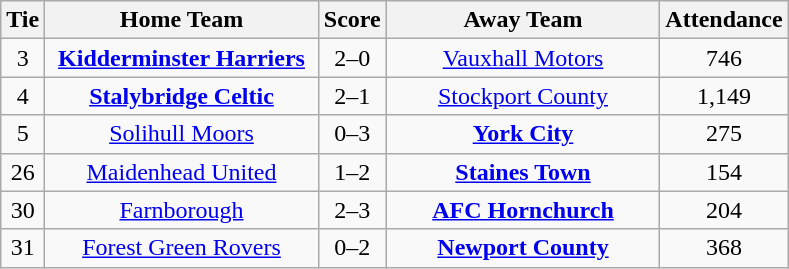<table class="wikitable" style="text-align:center;">
<tr>
<th width=20>Tie</th>
<th width=175>Home Team</th>
<th width=20>Score</th>
<th width=175>Away Team</th>
<th width=20>Attendance</th>
</tr>
<tr>
<td>3</td>
<td><strong><a href='#'>Kidderminster Harriers</a></strong></td>
<td>2–0</td>
<td><a href='#'>Vauxhall Motors</a></td>
<td>746</td>
</tr>
<tr>
<td>4</td>
<td><strong><a href='#'>Stalybridge Celtic</a></strong></td>
<td>2–1</td>
<td><a href='#'>Stockport County</a></td>
<td>1,149</td>
</tr>
<tr>
<td>5</td>
<td><a href='#'>Solihull Moors</a></td>
<td>0–3</td>
<td><strong><a href='#'>York City</a></strong></td>
<td>275</td>
</tr>
<tr>
<td>26</td>
<td><a href='#'>Maidenhead United</a></td>
<td>1–2</td>
<td><strong><a href='#'>Staines Town</a></strong></td>
<td>154</td>
</tr>
<tr>
<td>30</td>
<td><a href='#'>Farnborough</a></td>
<td>2–3</td>
<td><strong><a href='#'>AFC Hornchurch</a></strong></td>
<td>204</td>
</tr>
<tr>
<td>31</td>
<td><a href='#'>Forest Green Rovers</a></td>
<td>0–2</td>
<td><strong><a href='#'>Newport County</a></strong></td>
<td>368</td>
</tr>
</table>
